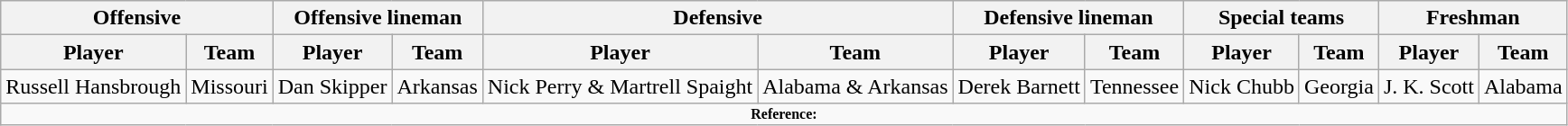<table class="wikitable" border="1">
<tr>
<th colspan="2">Offensive</th>
<th colspan="2">Offensive lineman</th>
<th colspan="2">Defensive</th>
<th colspan="2">Defensive lineman</th>
<th colspan="2">Special teams</th>
<th colspan="2">Freshman</th>
</tr>
<tr>
<th>Player</th>
<th>Team</th>
<th>Player</th>
<th>Team</th>
<th>Player</th>
<th>Team</th>
<th>Player</th>
<th>Team</th>
<th>Player</th>
<th>Team</th>
<th>Player</th>
<th>Team</th>
</tr>
<tr>
<td>Russell Hansbrough</td>
<td>Missouri</td>
<td>Dan Skipper</td>
<td>Arkansas</td>
<td>Nick Perry & Martrell Spaight</td>
<td>Alabama & Arkansas</td>
<td>Derek Barnett</td>
<td>Tennessee</td>
<td>Nick Chubb</td>
<td>Georgia</td>
<td>J. K. Scott</td>
<td>Alabama</td>
</tr>
<tr>
<td colspan="12" style="font-size: 8pt" align="center"><strong>Reference:</strong></td>
</tr>
</table>
